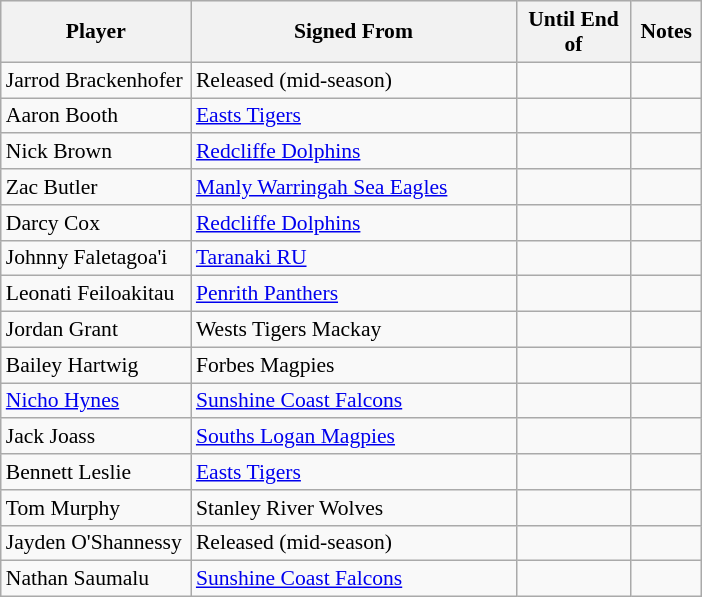<table class="wikitable" style="font-size:90%">
<tr style="background:#efefef;">
<th style="width:120px;">Player</th>
<th style="width:210px;">Signed From</th>
<th style="width:70px;">Until End of</th>
<th style="width:40px;">Notes</th>
</tr>
<tr>
<td>Jarrod Brackenhofer</td>
<td>Released (mid-season)</td>
<td></td>
<td></td>
</tr>
<tr>
<td>Aaron Booth</td>
<td> <a href='#'>Easts Tigers</a></td>
<td></td>
<td></td>
</tr>
<tr>
<td>Nick Brown</td>
<td> <a href='#'>Redcliffe Dolphins</a></td>
<td></td>
<td></td>
</tr>
<tr>
<td>Zac Butler</td>
<td> <a href='#'>Manly Warringah Sea Eagles</a></td>
<td></td>
<td></td>
</tr>
<tr>
<td>Darcy Cox</td>
<td> <a href='#'>Redcliffe Dolphins</a></td>
<td></td>
<td></td>
</tr>
<tr>
<td>Johnny Faletagoa'i</td>
<td> <a href='#'>Taranaki RU</a></td>
<td></td>
<td></td>
</tr>
<tr>
<td>Leonati Feiloakitau</td>
<td> <a href='#'>Penrith Panthers</a></td>
<td></td>
<td></td>
</tr>
<tr>
<td>Jordan Grant</td>
<td> Wests Tigers Mackay</td>
<td></td>
<td></td>
</tr>
<tr>
<td>Bailey Hartwig</td>
<td> Forbes Magpies</td>
<td></td>
<td></td>
</tr>
<tr>
<td><a href='#'>Nicho Hynes</a></td>
<td> <a href='#'>Sunshine Coast Falcons</a></td>
<td></td>
<td></td>
</tr>
<tr>
<td>Jack Joass</td>
<td> <a href='#'>Souths Logan Magpies</a></td>
<td></td>
<td></td>
</tr>
<tr>
<td>Bennett Leslie</td>
<td> <a href='#'>Easts Tigers</a></td>
<td></td>
<td></td>
</tr>
<tr>
<td>Tom Murphy</td>
<td> Stanley River Wolves</td>
<td></td>
<td></td>
</tr>
<tr>
<td>Jayden O'Shannessy</td>
<td>Released (mid-season)</td>
<td></td>
<td></td>
</tr>
<tr>
<td>Nathan Saumalu</td>
<td> <a href='#'>Sunshine Coast Falcons</a></td>
<td></td>
<td></td>
</tr>
</table>
